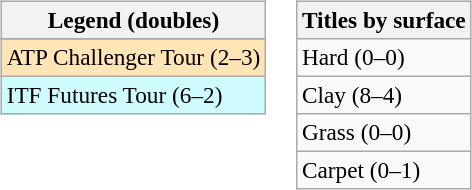<table>
<tr valign=top>
<td><br><table class=wikitable style="font-size:97%">
<tr>
<th>Legend (doubles)</th>
</tr>
<tr bgcolor=e5d1cb>
</tr>
<tr bgcolor=moccasin>
<td>ATP Challenger Tour (2–3)</td>
</tr>
<tr bgcolor=cffcff>
<td>ITF Futures Tour (6–2)</td>
</tr>
</table>
</td>
<td><br><table class=wikitable style="font-size:97%">
<tr>
<th>Titles by surface</th>
</tr>
<tr>
<td>Hard (0–0)</td>
</tr>
<tr>
<td>Clay (8–4)</td>
</tr>
<tr>
<td>Grass (0–0)</td>
</tr>
<tr>
<td>Carpet (0–1)</td>
</tr>
</table>
</td>
</tr>
</table>
